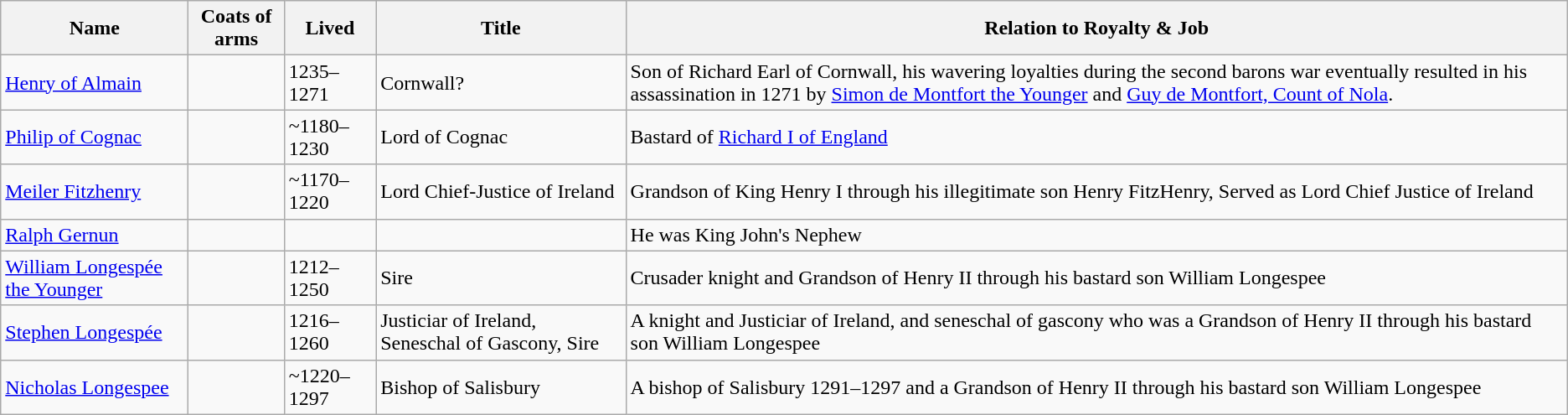<table class="wikitable">
<tr>
<th>Name</th>
<th>Coats of arms</th>
<th>Lived</th>
<th>Title</th>
<th>Relation to Royalty & Job</th>
</tr>
<tr>
<td><a href='#'>Henry of Almain</a></td>
<td></td>
<td>1235–1271</td>
<td>Cornwall?</td>
<td>Son of Richard Earl of Cornwall, his wavering loyalties during the second barons war eventually resulted in his assassination in 1271 by <a href='#'>Simon de Montfort the Younger</a> and <a href='#'>Guy de Montfort, Count of Nola</a>.</td>
</tr>
<tr>
<td><a href='#'>Philip of Cognac</a></td>
<td></td>
<td>~1180–1230</td>
<td>Lord of Cognac</td>
<td>Bastard of <a href='#'>Richard I of England</a></td>
</tr>
<tr>
<td><a href='#'>Meiler Fitzhenry</a></td>
<td></td>
<td>~1170–1220</td>
<td>Lord Chief-Justice of Ireland</td>
<td>Grandson of King Henry I through his illegitimate son Henry FitzHenry, Served as Lord Chief Justice of Ireland</td>
</tr>
<tr>
<td><a href='#'>Ralph Gernun</a></td>
<td></td>
<td></td>
<td></td>
<td>He was King John's Nephew</td>
</tr>
<tr>
<td><a href='#'>William Longespée the Younger</a></td>
<td></td>
<td>1212–1250</td>
<td>Sire</td>
<td>Crusader knight and Grandson of Henry II through his bastard son William Longespee</td>
</tr>
<tr>
<td><a href='#'>Stephen Longespée</a></td>
<td></td>
<td>1216–1260</td>
<td>Justiciar of Ireland, Seneschal of Gascony, Sire</td>
<td>A knight and Justiciar of Ireland, and seneschal of gascony who was a Grandson of Henry II through his bastard son William Longespee</td>
</tr>
<tr>
<td><a href='#'>Nicholas Longespee</a></td>
<td></td>
<td>~1220–1297</td>
<td>Bishop of Salisbury</td>
<td>A bishop of Salisbury 1291–1297 and a Grandson of Henry II through his bastard son William Longespee</td>
</tr>
</table>
